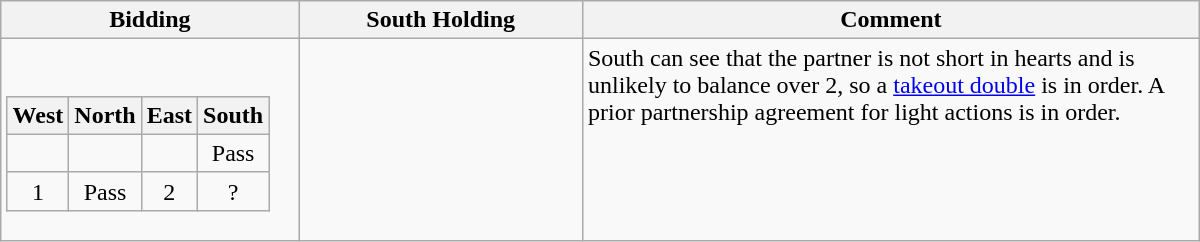<table class=wikitable width=800px>
<tr>
<th width=20%>Bidding</th>
<th width=25%>South Holding</th>
<th width=55%>Comment</th>
</tr>
<tr>
<td valign=top rowspan=2><br><table class=wikitable>
<tr>
<th width="40">West</th>
<th width="40">North</th>
<th width="40">East</th>
<th width="40">South</th>
</tr>
<tr align=center>
<td></td>
<td></td>
<td></td>
<td>Pass</td>
</tr>
<tr align=center>
<td>1</td>
<td>Pass</td>
<td>2</td>
<td>?</td>
</tr>
</table>
</td>
<td valign=top></td>
<td valign=top>South can see that the partner is not short in hearts and is unlikely to balance over 2, so a <a href='#'>takeout double</a> is in order. A prior partnership agreement for light actions is in order.</td>
</tr>
</table>
